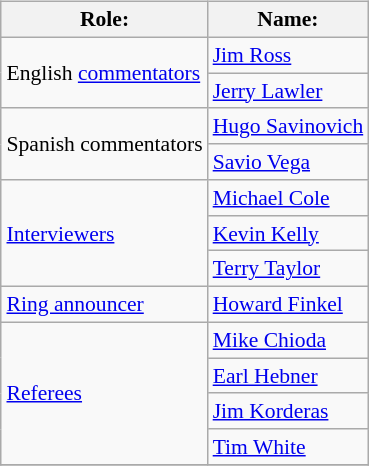<table class=wikitable style="font-size:90%; margin: 0.5em 0 0.5em 1em; float: right; clear: right;">
<tr>
<th>Role:</th>
<th>Name:</th>
</tr>
<tr>
<td rowspan="2">English <a href='#'>commentators</a></td>
<td><a href='#'>Jim Ross</a></td>
</tr>
<tr>
<td><a href='#'>Jerry Lawler</a></td>
</tr>
<tr>
<td rowspan="2">Spanish commentators</td>
<td><a href='#'>Hugo Savinovich</a></td>
</tr>
<tr>
<td><a href='#'>Savio Vega</a></td>
</tr>
<tr>
<td rowspan="3"><a href='#'>Interviewers</a></td>
<td><a href='#'>Michael Cole</a></td>
</tr>
<tr>
<td><a href='#'>Kevin Kelly</a></td>
</tr>
<tr>
<td><a href='#'>Terry Taylor</a></td>
</tr>
<tr>
<td><a href='#'>Ring announcer</a></td>
<td><a href='#'>Howard Finkel</a></td>
</tr>
<tr>
<td rowspan="4"><a href='#'>Referees</a></td>
<td><a href='#'>Mike Chioda</a></td>
</tr>
<tr>
<td><a href='#'>Earl Hebner</a></td>
</tr>
<tr>
<td><a href='#'>Jim Korderas</a></td>
</tr>
<tr>
<td><a href='#'>Tim White</a></td>
</tr>
<tr>
</tr>
</table>
